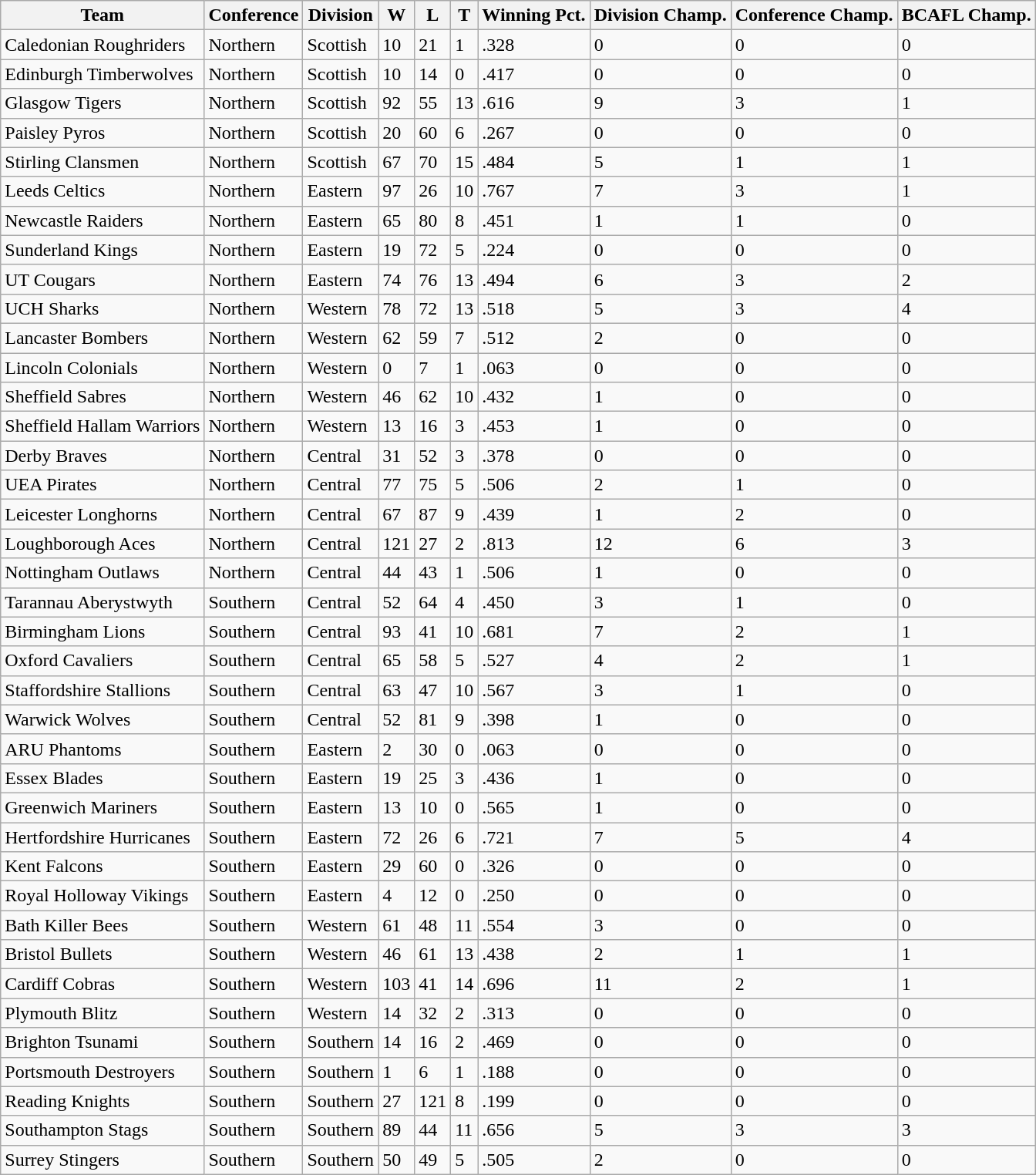<table class="wikitable sortable">
<tr>
<th>Team</th>
<th>Conference</th>
<th>Division</th>
<th>W</th>
<th>L</th>
<th>T</th>
<th>Winning Pct.</th>
<th>Division Champ.</th>
<th>Conference Champ.</th>
<th>BCAFL Champ.</th>
</tr>
<tr>
<td>Caledonian Roughriders</td>
<td>Northern</td>
<td>Scottish</td>
<td>10</td>
<td>21</td>
<td>1</td>
<td>.328</td>
<td>0</td>
<td>0</td>
<td>0</td>
</tr>
<tr>
<td>Edinburgh Timberwolves</td>
<td>Northern</td>
<td>Scottish</td>
<td>10</td>
<td>14</td>
<td>0</td>
<td>.417</td>
<td>0</td>
<td>0</td>
<td>0</td>
</tr>
<tr>
<td>Glasgow Tigers</td>
<td>Northern</td>
<td>Scottish</td>
<td>92</td>
<td>55</td>
<td>13</td>
<td>.616</td>
<td>9</td>
<td>3</td>
<td>1</td>
</tr>
<tr>
<td>Paisley Pyros</td>
<td>Northern</td>
<td>Scottish</td>
<td>20</td>
<td>60</td>
<td>6</td>
<td>.267</td>
<td>0</td>
<td>0</td>
<td>0</td>
</tr>
<tr>
<td>Stirling Clansmen</td>
<td>Northern</td>
<td>Scottish</td>
<td>67</td>
<td>70</td>
<td>15</td>
<td>.484</td>
<td>5</td>
<td>1</td>
<td>1</td>
</tr>
<tr>
<td>Leeds Celtics</td>
<td>Northern</td>
<td>Eastern</td>
<td>97</td>
<td>26</td>
<td>10</td>
<td>.767</td>
<td>7</td>
<td>3</td>
<td>1</td>
</tr>
<tr>
<td>Newcastle Raiders</td>
<td>Northern</td>
<td>Eastern</td>
<td>65</td>
<td>80</td>
<td>8</td>
<td>.451</td>
<td>1</td>
<td>1</td>
<td>0</td>
</tr>
<tr>
<td>Sunderland Kings</td>
<td>Northern</td>
<td>Eastern</td>
<td>19</td>
<td>72</td>
<td>5</td>
<td>.224</td>
<td>0</td>
<td>0</td>
<td>0</td>
</tr>
<tr>
<td>UT Cougars</td>
<td>Northern</td>
<td>Eastern</td>
<td>74</td>
<td>76</td>
<td>13</td>
<td>.494</td>
<td>6</td>
<td>3</td>
<td>2</td>
</tr>
<tr>
<td>UCH Sharks</td>
<td>Northern</td>
<td>Western</td>
<td>78</td>
<td>72</td>
<td>13</td>
<td>.518</td>
<td>5</td>
<td>3</td>
<td>4</td>
</tr>
<tr>
<td>Lancaster Bombers</td>
<td>Northern</td>
<td>Western</td>
<td>62</td>
<td>59</td>
<td>7</td>
<td>.512</td>
<td>2</td>
<td>0</td>
<td>0</td>
</tr>
<tr>
<td>Lincoln Colonials</td>
<td>Northern</td>
<td>Western</td>
<td>0</td>
<td>7</td>
<td>1</td>
<td>.063</td>
<td>0</td>
<td>0</td>
<td>0</td>
</tr>
<tr>
<td>Sheffield Sabres</td>
<td>Northern</td>
<td>Western</td>
<td>46</td>
<td>62</td>
<td>10</td>
<td>.432</td>
<td>1</td>
<td>0</td>
<td>0</td>
</tr>
<tr>
<td>Sheffield Hallam Warriors</td>
<td>Northern</td>
<td>Western</td>
<td>13</td>
<td>16</td>
<td>3</td>
<td>.453</td>
<td>1</td>
<td>0</td>
<td>0</td>
</tr>
<tr>
<td>Derby Braves</td>
<td>Northern</td>
<td>Central</td>
<td>31</td>
<td>52</td>
<td>3</td>
<td>.378</td>
<td>0</td>
<td>0</td>
<td>0</td>
</tr>
<tr>
<td>UEA Pirates</td>
<td>Northern</td>
<td>Central</td>
<td>77</td>
<td>75</td>
<td>5</td>
<td>.506</td>
<td>2</td>
<td>1</td>
<td>0</td>
</tr>
<tr>
<td>Leicester Longhorns</td>
<td>Northern</td>
<td>Central</td>
<td>67</td>
<td>87</td>
<td>9</td>
<td>.439</td>
<td>1</td>
<td>2</td>
<td>0</td>
</tr>
<tr>
<td>Loughborough Aces</td>
<td>Northern</td>
<td>Central</td>
<td>121</td>
<td>27</td>
<td>2</td>
<td>.813</td>
<td>12</td>
<td>6</td>
<td>3</td>
</tr>
<tr>
<td>Nottingham Outlaws</td>
<td>Northern</td>
<td>Central</td>
<td>44</td>
<td>43</td>
<td>1</td>
<td>.506</td>
<td>1</td>
<td>0</td>
<td>0</td>
</tr>
<tr>
<td>Tarannau Aberystwyth</td>
<td>Southern</td>
<td>Central</td>
<td>52</td>
<td>64</td>
<td>4</td>
<td>.450</td>
<td>3</td>
<td>1</td>
<td>0</td>
</tr>
<tr>
<td>Birmingham Lions</td>
<td>Southern</td>
<td>Central</td>
<td>93</td>
<td>41</td>
<td>10</td>
<td>.681</td>
<td>7</td>
<td>2</td>
<td>1</td>
</tr>
<tr>
<td>Oxford Cavaliers</td>
<td>Southern</td>
<td>Central</td>
<td>65</td>
<td>58</td>
<td>5</td>
<td>.527</td>
<td>4</td>
<td>2</td>
<td>1</td>
</tr>
<tr>
<td>Staffordshire Stallions</td>
<td>Southern</td>
<td>Central</td>
<td>63</td>
<td>47</td>
<td>10</td>
<td>.567</td>
<td>3</td>
<td>1</td>
<td>0</td>
</tr>
<tr>
<td>Warwick Wolves</td>
<td>Southern</td>
<td>Central</td>
<td>52</td>
<td>81</td>
<td>9</td>
<td>.398</td>
<td>1</td>
<td>0</td>
<td>0</td>
</tr>
<tr>
<td>ARU Phantoms</td>
<td>Southern</td>
<td>Eastern</td>
<td>2</td>
<td>30</td>
<td>0</td>
<td>.063</td>
<td>0</td>
<td>0</td>
<td>0</td>
</tr>
<tr>
<td>Essex Blades</td>
<td>Southern</td>
<td>Eastern</td>
<td>19</td>
<td>25</td>
<td>3</td>
<td>.436</td>
<td>1</td>
<td>0</td>
<td>0</td>
</tr>
<tr>
<td>Greenwich Mariners</td>
<td>Southern</td>
<td>Eastern</td>
<td>13</td>
<td>10</td>
<td>0</td>
<td>.565</td>
<td>1</td>
<td>0</td>
<td>0</td>
</tr>
<tr>
<td>Hertfordshire Hurricanes</td>
<td>Southern</td>
<td>Eastern</td>
<td>72</td>
<td>26</td>
<td>6</td>
<td>.721</td>
<td>7</td>
<td>5</td>
<td>4</td>
</tr>
<tr>
<td>Kent Falcons</td>
<td>Southern</td>
<td>Eastern</td>
<td>29</td>
<td>60</td>
<td>0</td>
<td>.326</td>
<td>0</td>
<td>0</td>
<td>0</td>
</tr>
<tr>
<td>Royal Holloway Vikings</td>
<td>Southern</td>
<td>Eastern</td>
<td>4</td>
<td>12</td>
<td>0</td>
<td>.250</td>
<td>0</td>
<td>0</td>
<td>0</td>
</tr>
<tr>
<td>Bath Killer Bees</td>
<td>Southern</td>
<td>Western</td>
<td>61</td>
<td>48</td>
<td>11</td>
<td>.554</td>
<td>3</td>
<td>0</td>
<td>0</td>
</tr>
<tr>
<td>Bristol Bullets</td>
<td>Southern</td>
<td>Western</td>
<td>46</td>
<td>61</td>
<td>13</td>
<td>.438</td>
<td>2</td>
<td>1</td>
<td>1</td>
</tr>
<tr>
<td>Cardiff Cobras</td>
<td>Southern</td>
<td>Western</td>
<td>103</td>
<td>41</td>
<td>14</td>
<td>.696</td>
<td>11</td>
<td>2</td>
<td>1</td>
</tr>
<tr>
<td>Plymouth Blitz</td>
<td>Southern</td>
<td>Western</td>
<td>14</td>
<td>32</td>
<td>2</td>
<td>.313</td>
<td>0</td>
<td>0</td>
<td>0</td>
</tr>
<tr>
<td>Brighton Tsunami</td>
<td>Southern</td>
<td>Southern</td>
<td>14</td>
<td>16</td>
<td>2</td>
<td>.469</td>
<td>0</td>
<td>0</td>
<td>0</td>
</tr>
<tr>
<td>Portsmouth Destroyers</td>
<td>Southern</td>
<td>Southern</td>
<td>1</td>
<td>6</td>
<td>1</td>
<td>.188</td>
<td>0</td>
<td>0</td>
<td>0</td>
</tr>
<tr>
<td>Reading Knights</td>
<td>Southern</td>
<td>Southern</td>
<td>27</td>
<td>121</td>
<td>8</td>
<td>.199</td>
<td>0</td>
<td>0</td>
<td>0</td>
</tr>
<tr>
<td>Southampton Stags</td>
<td>Southern</td>
<td>Southern</td>
<td>89</td>
<td>44</td>
<td>11</td>
<td>.656</td>
<td>5</td>
<td>3</td>
<td>3</td>
</tr>
<tr>
<td>Surrey Stingers</td>
<td>Southern</td>
<td>Southern</td>
<td>50</td>
<td>49</td>
<td>5</td>
<td>.505</td>
<td>2</td>
<td>0</td>
<td>0</td>
</tr>
</table>
